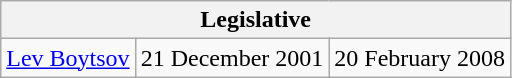<table class="wikitable sortable">
<tr>
<th colspan=3>Legislative</th>
</tr>
<tr>
<td><a href='#'>Lev Boytsov</a></td>
<td>21 December 2001</td>
<td>20 February 2008</td>
</tr>
</table>
